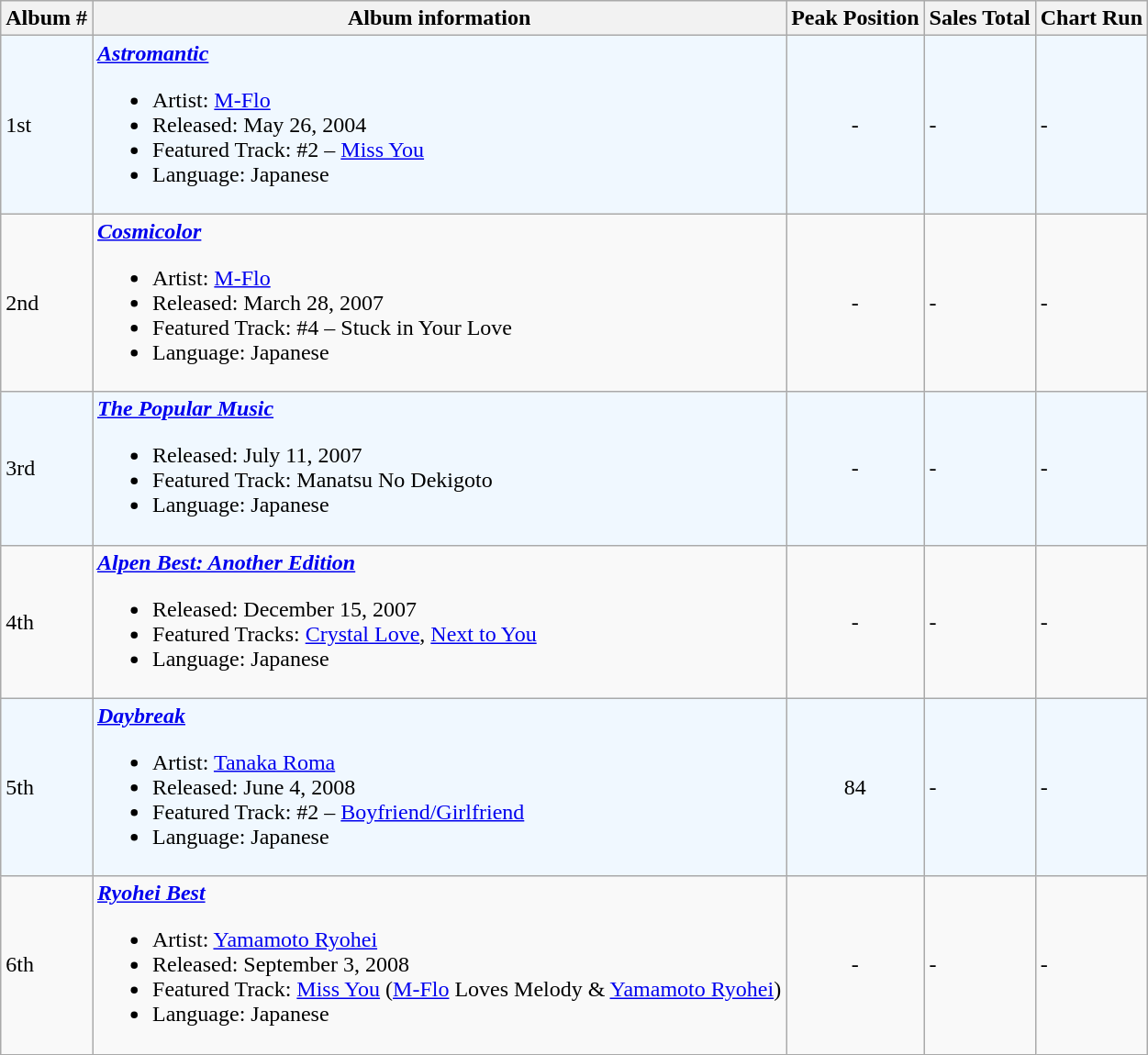<table class="wikitable">
<tr>
<th>Album #</th>
<th>Album information</th>
<th>Peak Position</th>
<th>Sales Total</th>
<th>Chart Run</th>
</tr>
<tr bgcolor="#F0F8FF">
<td>1st</td>
<td><strong><em><a href='#'>Astromantic</a></em></strong><br><ul><li>Artist: <a href='#'>M-Flo</a></li><li>Released: May 26, 2004</li><li>Featured Track: #2 – <a href='#'>Miss You</a></li><li>Language: Japanese</li></ul></td>
<td align="center">-</td>
<td>-</td>
<td>-</td>
</tr>
<tr>
<td>2nd</td>
<td><strong><em><a href='#'>Cosmicolor</a></em></strong><br><ul><li>Artist: <a href='#'>M-Flo</a></li><li>Released: March 28, 2007</li><li>Featured Track: #4 – Stuck in Your Love</li><li>Language: Japanese</li></ul></td>
<td align="center">-</td>
<td>-</td>
<td>-</td>
</tr>
<tr bgcolor="#F0F8FF">
<td>3rd</td>
<td><strong><em><a href='#'>The Popular Music</a></em></strong><br><ul><li>Released: July 11, 2007</li><li>Featured Track: Manatsu No Dekigoto</li><li>Language: Japanese</li></ul></td>
<td align="center">-</td>
<td>-</td>
<td>-</td>
</tr>
<tr>
<td>4th</td>
<td><strong><em><a href='#'>Alpen Best: Another Edition</a></em></strong><br><ul><li>Released: December 15, 2007</li><li>Featured Tracks: <a href='#'>Crystal Love</a>, <a href='#'>Next to You</a></li><li>Language: Japanese</li></ul></td>
<td align="center">-</td>
<td>-</td>
<td>-</td>
</tr>
<tr bgcolor="#F0F8FF">
<td>5th</td>
<td><strong><em><a href='#'>Daybreak</a></em></strong><br><ul><li>Artist: <a href='#'>Tanaka Roma</a></li><li>Released: June 4, 2008</li><li>Featured Track: #2 – <a href='#'>Boyfriend/Girlfriend</a></li><li>Language: Japanese</li></ul></td>
<td align="center">84</td>
<td>-</td>
<td>-</td>
</tr>
<tr>
<td>6th</td>
<td><strong><em><a href='#'>Ryohei Best</a></em></strong><br><ul><li>Artist: <a href='#'>Yamamoto Ryohei</a></li><li>Released: September 3, 2008</li><li>Featured Track: <a href='#'>Miss You</a> (<a href='#'>M-Flo</a> Loves Melody & <a href='#'>Yamamoto Ryohei</a>)</li><li>Language: Japanese</li></ul></td>
<td align="center">-</td>
<td>-</td>
<td>-</td>
</tr>
</table>
